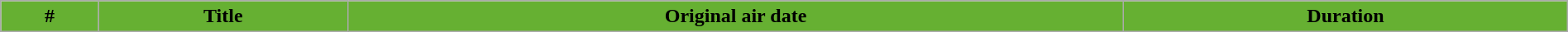<table class="wikitable plainrowheaders" style="width:100%; background:#fff;">
<tr>
<th style="background:#66b032;">#</th>
<th style="background:#66b032;">Title</th>
<th style="background:#66b032;">Original air date</th>
<th style="background:#66b032;">Duration<br>














</th>
</tr>
</table>
